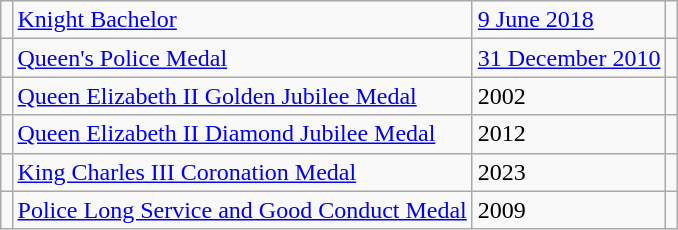<table class="wikitable" style="margin:1em auto;">
<tr>
<td></td>
<td><a href='#'>Knight Bachelor</a></td>
<td><a href='#'>9 June 2018</a></td>
<td></td>
</tr>
<tr>
<td></td>
<td><a href='#'>Queen's Police Medal</a></td>
<td><a href='#'>31 December 2010</a></td>
<td></td>
</tr>
<tr>
<td></td>
<td><a href='#'>Queen Elizabeth II Golden Jubilee Medal</a></td>
<td>2002</td>
<td></td>
</tr>
<tr>
<td></td>
<td><a href='#'>Queen Elizabeth II Diamond Jubilee Medal</a></td>
<td>2012</td>
<td></td>
</tr>
<tr>
<td></td>
<td><a href='#'>King Charles III Coronation Medal</a></td>
<td>2023</td>
<td></td>
</tr>
<tr>
<td></td>
<td><a href='#'>Police Long Service and Good Conduct Medal</a></td>
<td>2009</td>
<td></td>
</tr>
</table>
